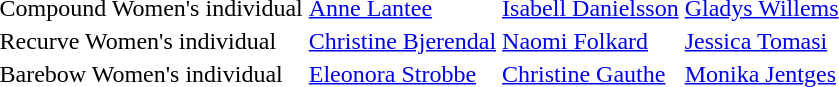<table>
<tr>
<td>Compound Women's individual<br></td>
<td> <a href='#'>Anne Lantee</a></td>
<td> <a href='#'>Isabell Danielsson</a></td>
<td> <a href='#'>Gladys Willems</a></td>
</tr>
<tr>
<td>Recurve Women's individual<br></td>
<td> <a href='#'>Christine Bjerendal</a></td>
<td> <a href='#'>Naomi Folkard</a></td>
<td> <a href='#'>Jessica Tomasi</a></td>
</tr>
<tr>
<td>Barebow Women's individual<br></td>
<td> <a href='#'>Eleonora Strobbe</a></td>
<td> <a href='#'>Christine Gauthe</a></td>
<td> <a href='#'>Monika Jentges</a></td>
</tr>
</table>
